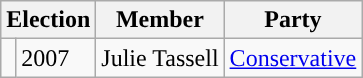<table class="wikitable">
<tr>
<th colspan="2">Election</th>
<th>Member</th>
<th>Party</th>
</tr>
<tr>
<td style="background-color: "></td>
<td>2007</td>
<td>Julie Tassell</td>
<td><a href='#'>Conservative</a></td>
</tr>
</table>
